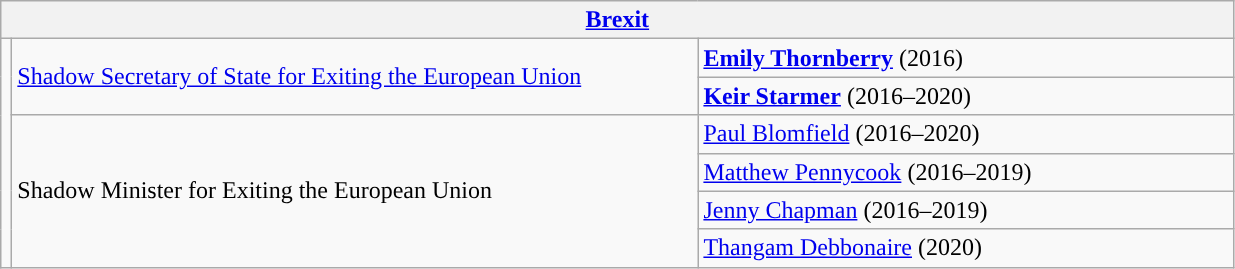<table class="wikitable">
<tr>
<th colspan="3"><a href='#'>Brexit</a></th>
</tr>
<tr>
<td rowspan="6" style="background: "></td>
<td rowspan="2" style="width: 450px;"><a href='#'>Shadow Secretary of State for Exiting the European Union</a></td>
<td style="width: 350px;"><strong><a href='#'>Emily Thornberry</a></strong> (2016)</td>
</tr>
<tr>
<td><strong><a href='#'>Keir Starmer</a></strong> (2016–2020)</td>
</tr>
<tr>
<td rowspan="4">Shadow Minister for Exiting the European Union</td>
<td><a href='#'>Paul Blomfield</a> (2016–2020)</td>
</tr>
<tr>
<td><a href='#'>Matthew Pennycook</a> (2016–2019)</td>
</tr>
<tr>
<td><a href='#'>Jenny Chapman</a> (2016–2019)</td>
</tr>
<tr>
<td><a href='#'>Thangam Debbonaire</a> (2020)</td>
</tr>
</table>
